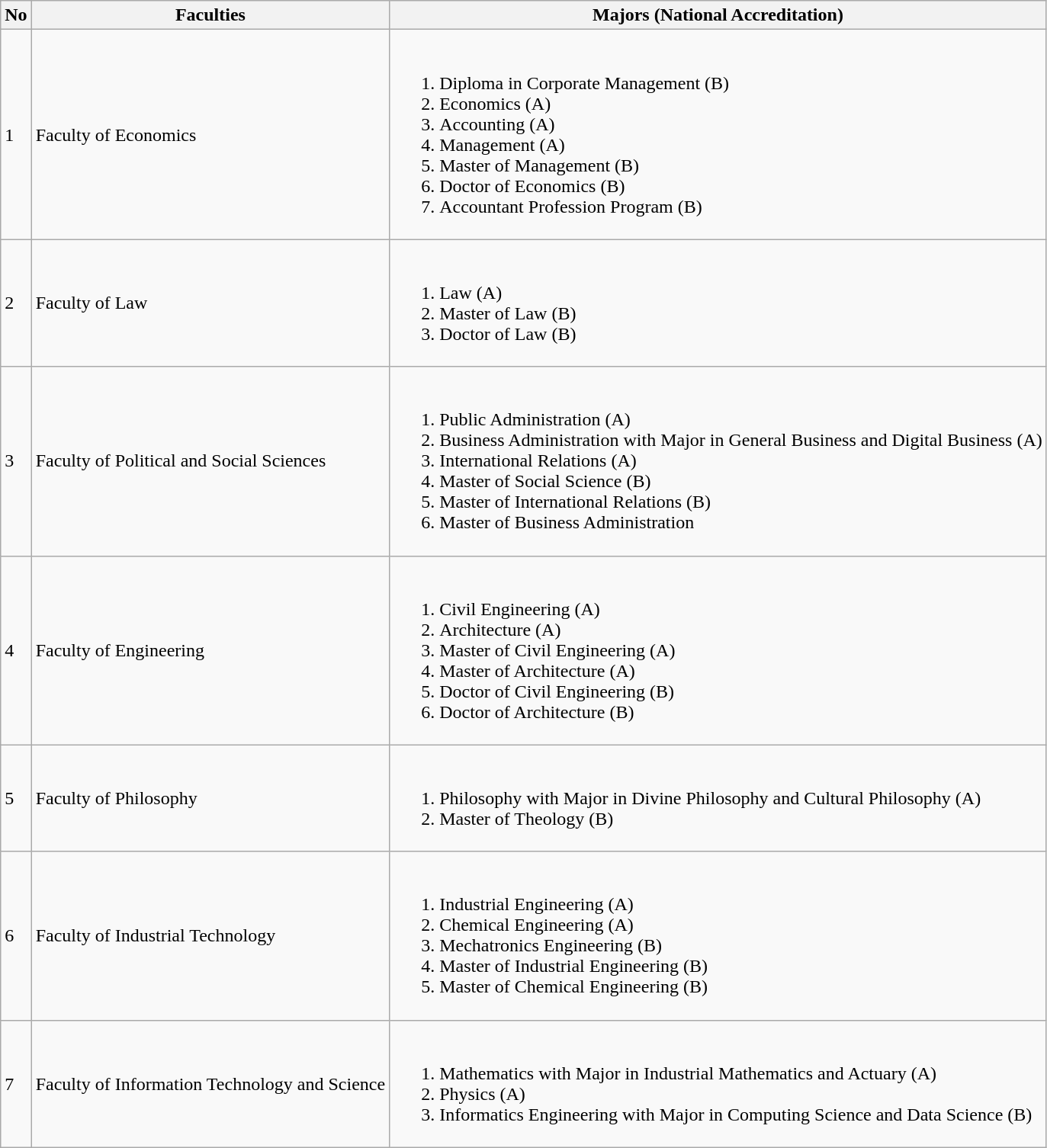<table class="wikitable">
<tr>
<th>No</th>
<th>Faculties</th>
<th>Majors (National Accreditation)</th>
</tr>
<tr>
<td>1</td>
<td>Faculty of Economics</td>
<td><br><ol><li>Diploma in Corporate Management (B)</li><li>Economics (A)</li><li>Accounting (A)</li><li>Management (A)</li><li>Master of Management (B)</li><li>Doctor of Economics (B)</li><li>Accountant Profession Program (B)</li></ol></td>
</tr>
<tr>
<td>2</td>
<td>Faculty of Law</td>
<td><br><ol><li>Law (A)</li><li>Master of Law (B)</li><li>Doctor of Law (B)</li></ol></td>
</tr>
<tr>
<td>3</td>
<td>Faculty of Political and Social Sciences</td>
<td><br><ol><li>Public Administration (A)</li><li>Business Administration with Major in General Business and Digital Business (A)</li><li>International Relations (A)</li><li>Master of Social Science (B)</li><li>Master of International Relations (B)</li><li>Master of Business Administration</li></ol></td>
</tr>
<tr>
<td>4</td>
<td>Faculty of Engineering</td>
<td><br><ol><li>Civil Engineering (A)</li><li>Architecture (A)</li><li>Master of Civil Engineering (A)</li><li>Master of Architecture (A)</li><li>Doctor of Civil Engineering (B)</li><li>Doctor of Architecture (B)</li></ol></td>
</tr>
<tr>
<td>5</td>
<td>Faculty of Philosophy</td>
<td><br><ol><li>Philosophy with Major in Divine Philosophy and Cultural Philosophy  (A)</li><li>Master of Theology (B)</li></ol></td>
</tr>
<tr>
<td>6</td>
<td>Faculty of Industrial Technology</td>
<td><br><ol><li>Industrial Engineering (A)</li><li>Chemical Engineering (A)</li><li>Mechatronics Engineering (B)</li><li>Master of Industrial Engineering (B)</li><li>Master of Chemical Engineering (B)</li></ol></td>
</tr>
<tr>
<td>7</td>
<td>Faculty of Information Technology and Science</td>
<td><br><ol><li>Mathematics with Major in Industrial Mathematics and Actuary (A)</li><li>Physics (A)</li><li>Informatics Engineering with Major in Computing Science and Data Science (B)</li></ol></td>
</tr>
</table>
